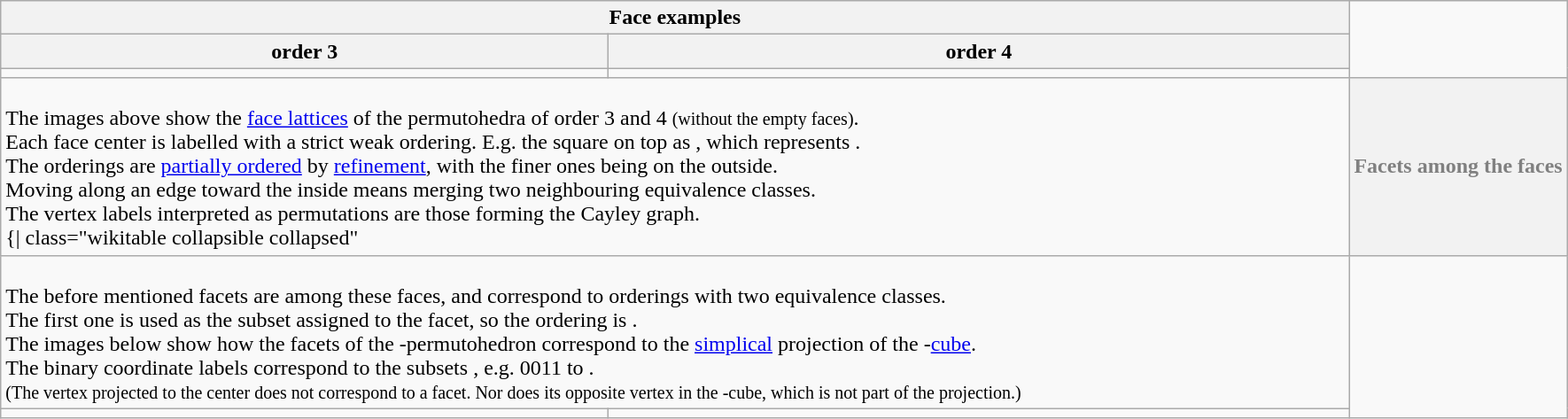<table class="wikitable collapsible collapsed">
<tr>
<th colspan="2">Face examples</th>
</tr>
<tr>
<th>order 3</th>
<th>order 4</th>
</tr>
<tr style="text-align: center;">
<td></td>
<td></td>
</tr>
<tr>
<td colspan="2"><br>The images above show the <a href='#'>face lattices</a> of the permutohedra of order 3 and 4 <small>(without the empty faces)</small>.<br>
Each face center is labelled with a strict weak ordering.
E.g. the square on top as , which represents .<br>
The orderings are <a href='#'>partially ordered</a> by <a href='#'>refinement</a>, with the finer ones being on the outside.<br>
Moving along an <abbr>edge</abbr> toward the inside means merging two neighbouring equivalence classes.<br>The vertex labels  interpreted as permutations  are those forming the Cayley graph.<br>{| class="wikitable collapsible collapsed"</td>
<th colspan="2" style="color: gray;">Facets among the faces</th>
</tr>
<tr>
<td colspan="2"><br>The before mentioned facets are among these faces, and correspond to orderings with two equivalence classes.<br>
The first one is used as the subset  assigned to the facet, so the ordering is .<br>The images below show how the facets of the -permutohedron correspond to the <a href='#'>simplical</a> projection of the -<a href='#'>cube</a>.<br>
The binary coordinate labels correspond to the subsets , e.g. 0011 to .<br><small>(The vertex projected to the center does not correspond to a facet. Nor does its opposite vertex in the -cube, which is not part of the projection.)</small></td>
</tr>
<tr style="text-align: center;">
<td style="width: 450px;"></td>
<td style="width: 550px;"></td>
</tr>
</table>
